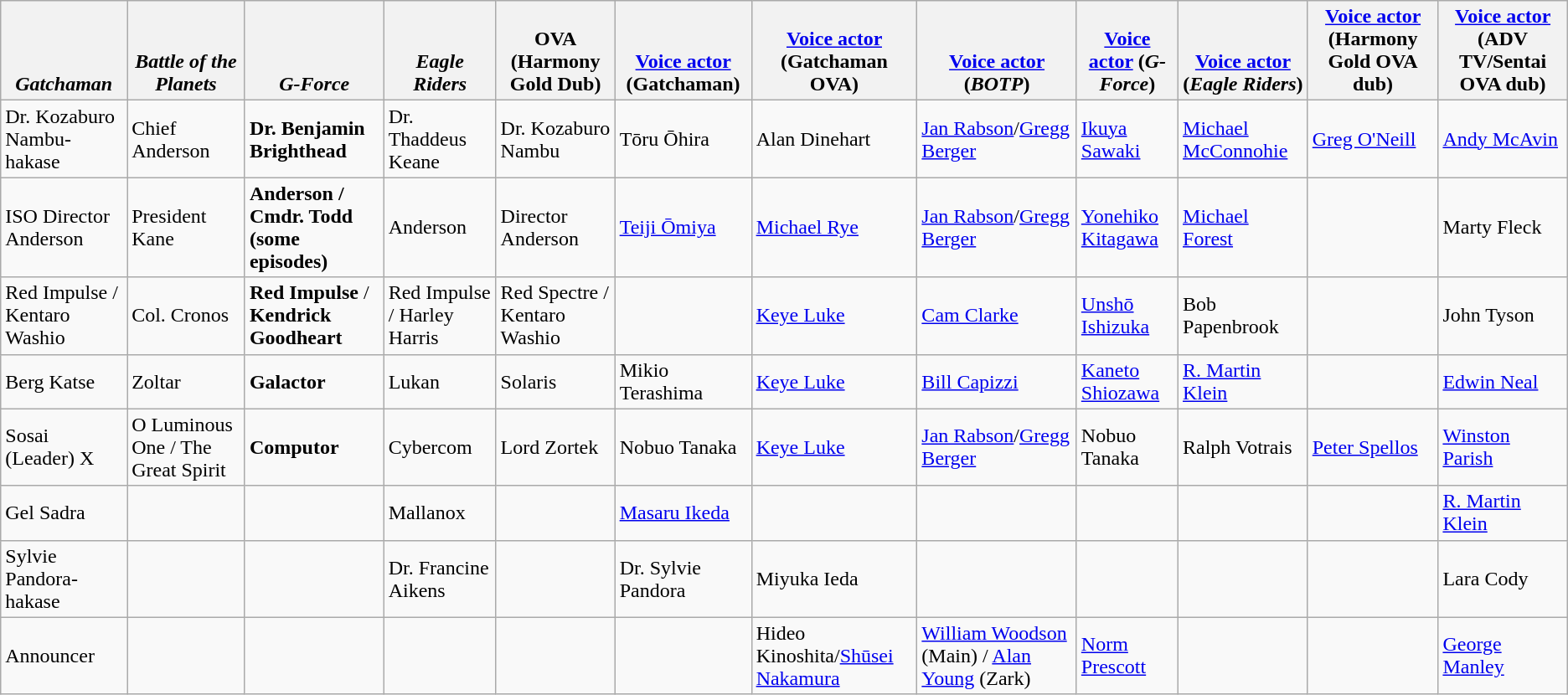<table class=wikitable>
<tr valign=bottom>
<th><em>Gatchaman</em></th>
<th><em>Battle of the Planets</em></th>
<th><em>G-Force</em></th>
<th><em>Eagle Riders</em></th>
<th>OVA (Harmony Gold Dub)</th>
<th><a href='#'>Voice actor</a> (Gatchaman)</th>
<th><a href='#'>Voice actor</a> (Gatchaman OVA)</th>
<th><a href='#'>Voice actor</a> (<em>BOTP</em>)</th>
<th><a href='#'>Voice actor</a> (<em>G-Force</em>)</th>
<th><a href='#'>Voice actor</a> (<em>Eagle Riders</em>)</th>
<th><a href='#'>Voice actor</a> (Harmony Gold OVA dub)</th>
<th><a href='#'>Voice actor</a> (ADV TV/Sentai OVA dub)</th>
</tr>
<tr>
<td>Dr. Kozaburo Nambu-hakase</td>
<td>Chief Anderson</td>
<td><strong>Dr. Benjamin Brighthead</strong></td>
<td>Dr. Thaddeus Keane</td>
<td>Dr. Kozaburo Nambu</td>
<td>Tōru Ōhira</td>
<td>Alan Dinehart</td>
<td><a href='#'>Jan Rabson</a>/<a href='#'>Gregg Berger</a></td>
<td><a href='#'>Ikuya Sawaki</a></td>
<td><a href='#'>Michael McConnohie</a></td>
<td><a href='#'>Greg O'Neill</a></td>
<td><a href='#'>Andy McAvin</a></td>
</tr>
<tr>
<td>ISO Director Anderson</td>
<td>President Kane</td>
<td><strong>Anderson / Cmdr. Todd (some episodes)</strong></td>
<td>Anderson</td>
<td>Director Anderson</td>
<td><a href='#'>Teiji Ōmiya</a></td>
<td><a href='#'>Michael Rye</a></td>
<td><a href='#'>Jan Rabson</a>/<a href='#'>Gregg Berger</a></td>
<td><a href='#'>Yonehiko Kitagawa</a></td>
<td><a href='#'>Michael Forest</a></td>
<td></td>
<td>Marty Fleck</td>
</tr>
<tr>
<td>Red Impulse / Kentaro Washio</td>
<td>Col. Cronos</td>
<td><strong>Red Impulse</strong> / <strong>Kendrick Goodheart</strong></td>
<td>Red Impulse / Harley Harris</td>
<td>Red Spectre / Kentaro Washio</td>
<td></td>
<td><a href='#'>Keye Luke</a></td>
<td><a href='#'>Cam Clarke</a></td>
<td><a href='#'>Unshō Ishizuka</a></td>
<td>Bob Papenbrook</td>
<td></td>
<td>John Tyson</td>
</tr>
<tr>
<td>Berg Katse</td>
<td>Zoltar</td>
<td><strong>Galactor</strong></td>
<td>Lukan</td>
<td>Solaris</td>
<td>Mikio Terashima</td>
<td><a href='#'>Keye Luke</a></td>
<td><a href='#'>Bill Capizzi</a></td>
<td><a href='#'>Kaneto Shiozawa</a></td>
<td><a href='#'>R. Martin Klein</a></td>
<td></td>
<td><a href='#'>Edwin Neal</a></td>
</tr>
<tr>
<td>Sosai (Leader) X</td>
<td>O Luminous One / The Great Spirit</td>
<td><strong>Computor</strong></td>
<td>Cybercom</td>
<td>Lord Zortek</td>
<td>Nobuo Tanaka</td>
<td><a href='#'>Keye Luke</a></td>
<td><a href='#'>Jan Rabson</a>/<a href='#'>Gregg Berger</a></td>
<td>Nobuo Tanaka</td>
<td>Ralph Votrais</td>
<td><a href='#'>Peter Spellos</a></td>
<td><a href='#'>Winston Parish</a></td>
</tr>
<tr>
<td>Gel Sadra</td>
<td></td>
<td></td>
<td>Mallanox</td>
<td></td>
<td><a href='#'>Masaru Ikeda</a></td>
<td></td>
<td></td>
<td></td>
<td></td>
<td></td>
<td><a href='#'>R. Martin Klein</a></td>
</tr>
<tr>
<td>Sylvie Pandora-hakase</td>
<td></td>
<td></td>
<td>Dr. Francine Aikens</td>
<td></td>
<td>Dr. Sylvie Pandora</td>
<td>Miyuka Ieda</td>
<td></td>
<td></td>
<td></td>
<td></td>
<td>Lara Cody</td>
</tr>
<tr>
<td>Announcer</td>
<td></td>
<td></td>
<td></td>
<td></td>
<td></td>
<td>Hideo Kinoshita/<a href='#'>Shūsei Nakamura</a></td>
<td><a href='#'>William Woodson</a> (Main) / <a href='#'>Alan Young</a> (Zark)</td>
<td><a href='#'>Norm Prescott</a></td>
<td></td>
<td></td>
<td><a href='#'>George Manley</a></td>
</tr>
</table>
